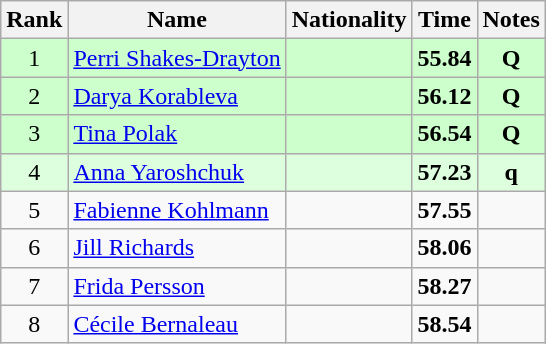<table class="wikitable sortable" style="text-align:center">
<tr>
<th>Rank</th>
<th>Name</th>
<th>Nationality</th>
<th>Time</th>
<th>Notes</th>
</tr>
<tr bgcolor=ccffcc>
<td>1</td>
<td align=left><a href='#'>Perri Shakes-Drayton</a></td>
<td align=left></td>
<td><strong>55.84</strong></td>
<td><strong>Q</strong></td>
</tr>
<tr bgcolor=ccffcc>
<td>2</td>
<td align=left><a href='#'>Darya Korableva</a></td>
<td align=left></td>
<td><strong>56.12</strong></td>
<td><strong>Q</strong></td>
</tr>
<tr bgcolor=ccffcc>
<td>3</td>
<td align=left><a href='#'>Tina Polak</a></td>
<td align=left></td>
<td><strong>56.54</strong></td>
<td><strong>Q</strong></td>
</tr>
<tr bgcolor=ddffdd>
<td>4</td>
<td align=left><a href='#'>Anna Yaroshchuk</a></td>
<td align=left></td>
<td><strong>57.23</strong></td>
<td><strong>q</strong></td>
</tr>
<tr>
<td>5</td>
<td align=left><a href='#'>Fabienne Kohlmann</a></td>
<td align=left></td>
<td><strong>57.55</strong></td>
<td></td>
</tr>
<tr>
<td>6</td>
<td align=left><a href='#'>Jill Richards</a></td>
<td align=left></td>
<td><strong>58.06</strong></td>
<td></td>
</tr>
<tr>
<td>7</td>
<td align=left><a href='#'>Frida Persson</a></td>
<td align=left></td>
<td><strong>58.27</strong></td>
<td></td>
</tr>
<tr>
<td>8</td>
<td align=left><a href='#'>Cécile Bernaleau</a></td>
<td align=left></td>
<td><strong>58.54</strong></td>
<td></td>
</tr>
</table>
